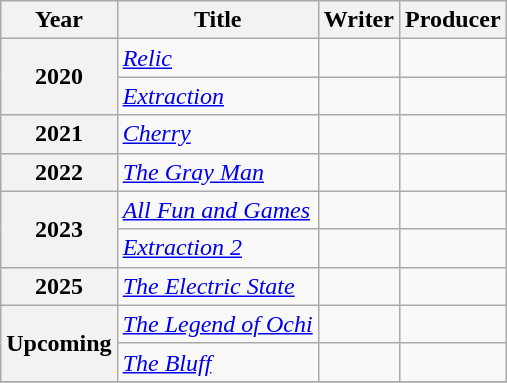<table class = "wikitable">
<tr>
<th scope=col>Year</th>
<th scope=col>Title</th>
<th scope=col>Writer</th>
<th scope=col>Producer</th>
</tr>
<tr>
<th scope=rowgroup rowspan=2>2020</th>
<td><em><a href='#'>Relic</a></em></td>
<td></td>
<td></td>
</tr>
<tr>
<td><em><a href='#'>Extraction</a></em></td>
<td></td>
<td></td>
</tr>
<tr>
<th scope=row>2021</th>
<td><em><a href='#'>Cherry</a></em></td>
<td></td>
<td></td>
</tr>
<tr>
<th scope=row>2022</th>
<td><em><a href='#'>The Gray Man</a></em></td>
<td></td>
<td></td>
</tr>
<tr>
<th scope=rowgroup rowspan=2>2023</th>
<td><em><a href='#'>All Fun and Games</a></em></td>
<td></td>
<td></td>
</tr>
<tr>
<td><em><a href='#'>Extraction 2</a></em></td>
<td></td>
<td></td>
</tr>
<tr>
<th scope=row>2025</th>
<td><em><a href='#'>The Electric State</a></em></td>
<td></td>
<td></td>
</tr>
<tr>
<th scope=rowgroup rowspan=2>Upcoming</th>
<td><em><a href='#'>The Legend of Ochi</a></em></td>
<td></td>
<td></td>
</tr>
<tr>
<td><em><a href='#'>The Bluff</a></em></td>
<td></td>
<td></td>
</tr>
<tr>
</tr>
</table>
